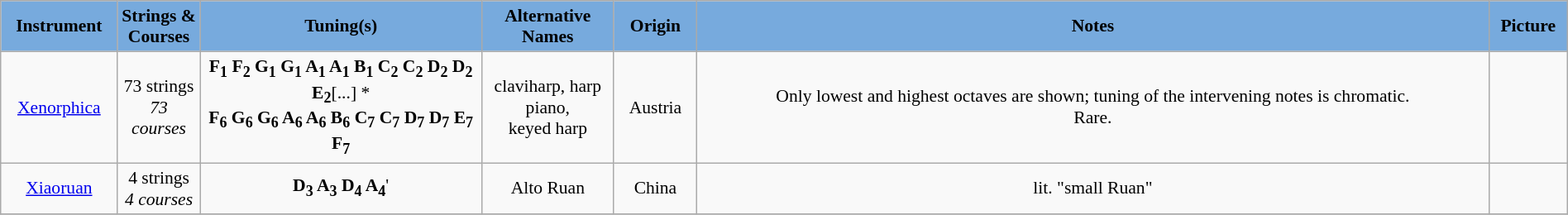<table class="wikitable" style="margin:0.5em auto; clear:both; font-size:.9em; text-align:center; width:100%">
<tr>
<th style="background: #7ad;">Instrument</th>
<th style="background: #7ad;" scope="col" width="60">Strings & Courses</th>
<th style="background: #7ad;" scope="col" width="220">Tuning(s)</th>
<th style="background: #7ad;" scope="col" width="100">Alternative Names</th>
<th style="background: #7ad;" scope="col" width="60">Origin</th>
<th style="background: #7ad;" scope="col" width'"100">Notes</th>
<th style="background: #7ad;">Picture</th>
</tr>
<tr>
<td><a href='#'>Xenorphica</a></td>
<td>73 strings<br><em>73 courses</em></td>
<td><strong>F<sub>1</sub> F<sub>2</sub> G<sub>1</sub> G<sub>1</sub> A<sub>1</sub> A<sub>1</sub> B<sub>1</sub> C<sub>2</sub> C<sub>2</sub> D<sub>2</sub> D<sub>2</sub> E<sub>2</sub></strong>[...] *<br><strong>F<sub>6</sub> G<sub>6</sub> G<sub>6</sub> A<sub>6</sub> A<sub>6</sub> B<sub>6</sub> C<sub>7</sub> C<sub>7</sub> D<sub>7</sub> D<sub>7</sub> E<sub>7</sub> F<sub>7</sub></strong></td>
<td>claviharp, harp piano,<br>keyed harp</td>
<td>Austria</td>
<td>Only lowest and highest octaves are shown; tuning of the intervening notes is chromatic.<br>Rare.</td>
<td></td>
</tr>
<tr>
<td><a href='#'>Xiaoruan</a></td>
<td>4 strings<br><em>4 courses</em></td>
<td><strong>D<sub>3</sub> A<sub>3</sub> D<sub>4</sub> A<sub>4</sub></strong>'</td>
<td>Alto Ruan</td>
<td>China</td>
<td>lit. "small Ruan"</td>
<td></td>
</tr>
<tr>
</tr>
</table>
